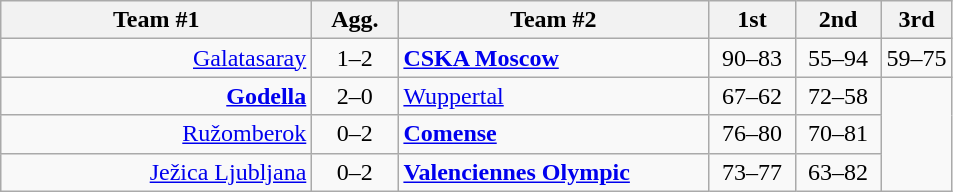<table class=wikitable style="text-align:center">
<tr>
<th width=200>Team #1</th>
<th width=50>Agg.</th>
<th width=200>Team #2</th>
<th width=50>1st</th>
<th width=50>2nd</th>
<th wifth=50>3rd</th>
</tr>
<tr>
<td align=right><a href='#'>Galatasaray</a> </td>
<td align=center>1–2</td>
<td align=left> <strong><a href='#'>CSKA Moscow</a></strong></td>
<td align=center>90–83</td>
<td align=center>55–94</td>
<td align=center>59–75</td>
</tr>
<tr>
<td align=right><strong><a href='#'>Godella</a></strong> </td>
<td align=center>2–0</td>
<td align=left> <a href='#'>Wuppertal</a></td>
<td align=center>67–62</td>
<td align=center>72–58</td>
</tr>
<tr>
<td align=right><a href='#'>Ružomberok</a> </td>
<td align=center>0–2</td>
<td align=left> <strong><a href='#'>Comense</a></strong></td>
<td align=center>76–80</td>
<td align=center>70–81</td>
</tr>
<tr>
<td align=right><a href='#'>Ježica Ljubljana</a> </td>
<td align=center>0–2</td>
<td align=left> <strong><a href='#'>Valenciennes Olympic</a></strong></td>
<td align=center>73–77</td>
<td align=center>63–82</td>
</tr>
</table>
